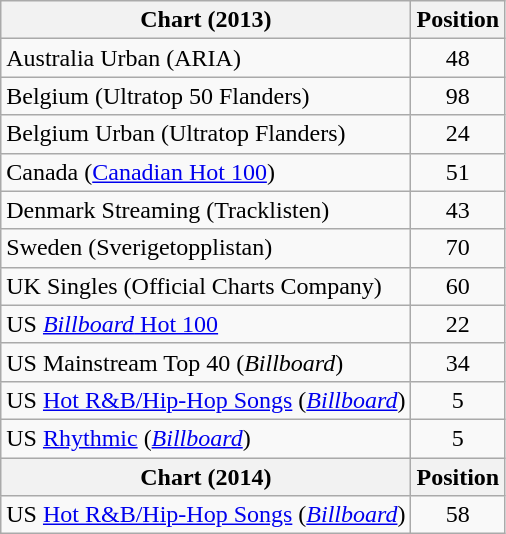<table class="wikitable">
<tr>
<th scope="col">Chart (2013)</th>
<th scope="col">Position</th>
</tr>
<tr>
<td>Australia Urban (ARIA)</td>
<td align="center">48</td>
</tr>
<tr>
<td>Belgium (Ultratop 50 Flanders)</td>
<td align="center">98</td>
</tr>
<tr>
<td>Belgium Urban (Ultratop Flanders)</td>
<td align="center">24</td>
</tr>
<tr>
<td>Canada (<a href='#'>Canadian Hot 100</a>)</td>
<td align="center">51</td>
</tr>
<tr>
<td>Denmark Streaming (Tracklisten)</td>
<td align="center">43</td>
</tr>
<tr>
<td>Sweden (Sverigetopplistan)</td>
<td align="center">70</td>
</tr>
<tr>
<td>UK Singles (Official Charts Company)</td>
<td align="center">60</td>
</tr>
<tr>
<td>US <a href='#'><em>Billboard</em> Hot 100</a></td>
<td style="text-align:center;">22</td>
</tr>
<tr>
<td>US Mainstream Top 40 (<em>Billboard</em>)</td>
<td style="text-align:center;">34</td>
</tr>
<tr>
<td>US <a href='#'>Hot R&B/Hip-Hop Songs</a> (<em><a href='#'>Billboard</a></em>)</td>
<td style="text-align:center;">5</td>
</tr>
<tr>
<td>US <a href='#'>Rhythmic</a> (<em><a href='#'>Billboard</a></em>)</td>
<td style="text-align:center;">5</td>
</tr>
<tr>
<th scope="col">Chart (2014)</th>
<th scope="col">Position</th>
</tr>
<tr>
<td>US <a href='#'>Hot R&B/Hip-Hop Songs</a> (<em><a href='#'>Billboard</a></em>)</td>
<td style="text-align:center;">58</td>
</tr>
</table>
